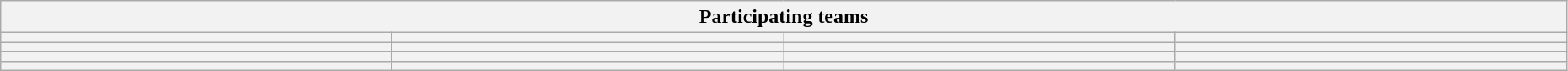<table class="wikitable" style="width:98%;">
<tr>
<th colspan=4>Participating teams</th>
</tr>
<tr>
<th width=25%></th>
<th width=25%></th>
<th width=25%></th>
<th width=25%></th>
</tr>
<tr>
<th></th>
<th></th>
<th></th>
<th></th>
</tr>
<tr>
<th></th>
<th></th>
<th></th>
<th></th>
</tr>
<tr>
<th></th>
<th></th>
<th></th>
<th></th>
</tr>
</table>
